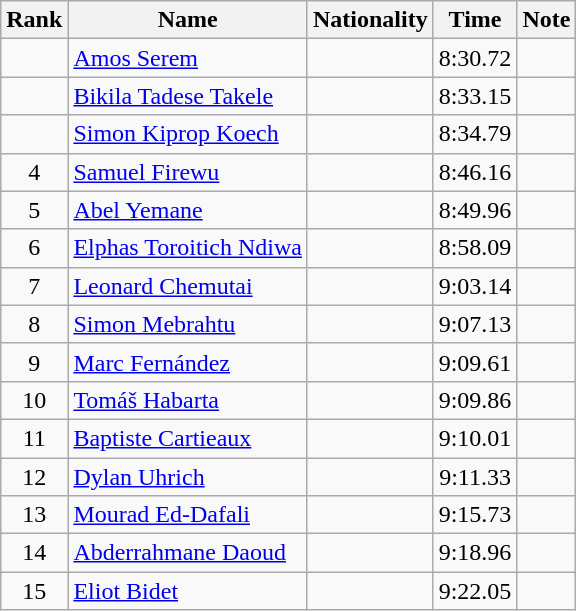<table class="wikitable sortable" style="text-align:center">
<tr>
<th>Rank</th>
<th>Name</th>
<th>Nationality</th>
<th>Time</th>
<th>Note</th>
</tr>
<tr>
<td></td>
<td align=left><a href='#'>Amos Serem</a></td>
<td align=left></td>
<td>8:30.72</td>
<td></td>
</tr>
<tr>
<td></td>
<td align=left><a href='#'>Bikila Tadese Takele</a></td>
<td align=left></td>
<td>8:33.15</td>
<td></td>
</tr>
<tr>
<td></td>
<td align=left><a href='#'>Simon Kiprop Koech</a></td>
<td align=left></td>
<td>8:34.79</td>
<td></td>
</tr>
<tr>
<td>4</td>
<td align=left><a href='#'>Samuel Firewu</a></td>
<td align=left></td>
<td>8:46.16</td>
<td></td>
</tr>
<tr>
<td>5</td>
<td align=left><a href='#'>Abel Yemane</a></td>
<td align=left></td>
<td>8:49.96</td>
<td></td>
</tr>
<tr>
<td>6</td>
<td align=left><a href='#'>Elphas Toroitich Ndiwa</a></td>
<td align=left></td>
<td>8:58.09</td>
<td></td>
</tr>
<tr>
<td>7</td>
<td align=left><a href='#'>Leonard Chemutai</a></td>
<td align=left></td>
<td>9:03.14</td>
<td></td>
</tr>
<tr>
<td>8</td>
<td align=left><a href='#'>Simon Mebrahtu</a></td>
<td align=left></td>
<td>9:07.13</td>
<td></td>
</tr>
<tr>
<td>9</td>
<td align=left><a href='#'>Marc Fernández</a></td>
<td align=left></td>
<td>9:09.61</td>
<td></td>
</tr>
<tr>
<td>10</td>
<td align=left><a href='#'>Tomáš Habarta</a></td>
<td align=left></td>
<td>9:09.86</td>
<td></td>
</tr>
<tr>
<td>11</td>
<td align=left><a href='#'>Baptiste Cartieaux</a></td>
<td align=left></td>
<td>9:10.01</td>
<td></td>
</tr>
<tr>
<td>12</td>
<td align=left><a href='#'>Dylan Uhrich</a></td>
<td align=left></td>
<td>9:11.33</td>
<td></td>
</tr>
<tr>
<td>13</td>
<td align=left><a href='#'>Mourad Ed-Dafali</a></td>
<td align=left></td>
<td>9:15.73</td>
<td></td>
</tr>
<tr>
<td>14</td>
<td align=left><a href='#'>Abderrahmane Daoud</a></td>
<td align=left></td>
<td>9:18.96</td>
<td></td>
</tr>
<tr>
<td>15</td>
<td align=left><a href='#'>Eliot Bidet</a></td>
<td align=left></td>
<td>9:22.05</td>
<td></td>
</tr>
</table>
